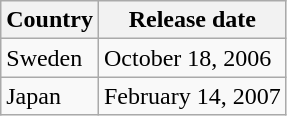<table class="wikitable">
<tr>
<th>Country</th>
<th>Release date</th>
</tr>
<tr>
<td>Sweden</td>
<td>October 18, 2006</td>
</tr>
<tr>
<td>Japan</td>
<td>February 14, 2007</td>
</tr>
</table>
